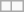<table class="wikitable">
<tr>
<td></td>
<td></td>
</tr>
</table>
